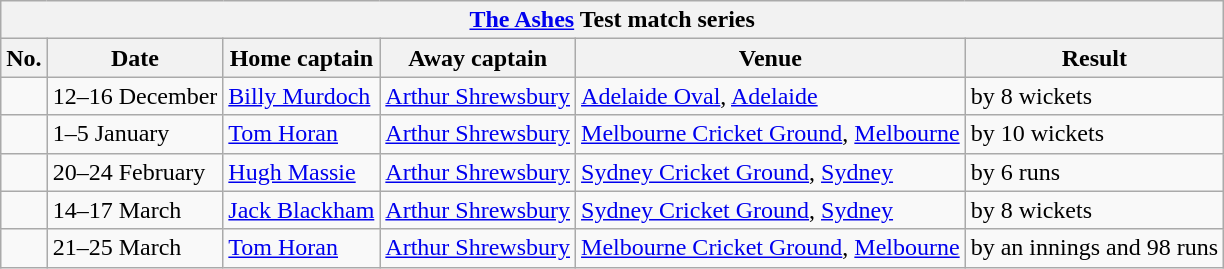<table class="wikitable">
<tr>
<th colspan="9"><a href='#'>The Ashes</a> Test match series</th>
</tr>
<tr>
<th>No.</th>
<th>Date</th>
<th>Home captain</th>
<th>Away captain</th>
<th>Venue</th>
<th>Result</th>
</tr>
<tr>
<td></td>
<td>12–16 December</td>
<td><a href='#'>Billy Murdoch</a></td>
<td><a href='#'>Arthur Shrewsbury</a></td>
<td><a href='#'>Adelaide Oval</a>, <a href='#'>Adelaide</a></td>
<td> by 8 wickets</td>
</tr>
<tr>
<td></td>
<td>1–5 January</td>
<td><a href='#'>Tom Horan</a></td>
<td><a href='#'>Arthur Shrewsbury</a></td>
<td><a href='#'>Melbourne Cricket Ground</a>, <a href='#'>Melbourne</a></td>
<td> by 10 wickets</td>
</tr>
<tr>
<td></td>
<td>20–24 February</td>
<td><a href='#'>Hugh Massie</a></td>
<td><a href='#'>Arthur Shrewsbury</a></td>
<td><a href='#'>Sydney Cricket Ground</a>, <a href='#'>Sydney</a></td>
<td> by 6 runs</td>
</tr>
<tr>
<td></td>
<td>14–17 March</td>
<td><a href='#'>Jack Blackham</a></td>
<td><a href='#'>Arthur Shrewsbury</a></td>
<td><a href='#'>Sydney Cricket Ground</a>, <a href='#'>Sydney</a></td>
<td> by 8 wickets</td>
</tr>
<tr>
<td></td>
<td>21–25 March</td>
<td><a href='#'>Tom Horan</a></td>
<td><a href='#'>Arthur Shrewsbury</a></td>
<td><a href='#'>Melbourne Cricket Ground</a>, <a href='#'>Melbourne</a></td>
<td> by an innings and 98 runs</td>
</tr>
</table>
